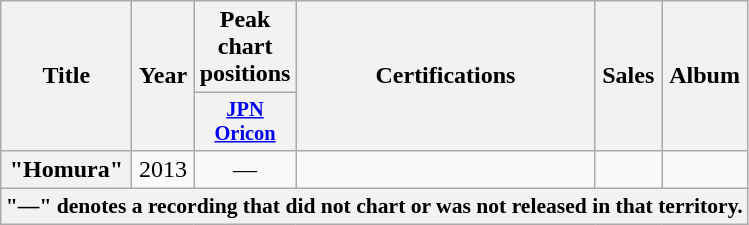<table class="wikitable plainrowheaders">
<tr>
<th scope="col" rowspan="2">Title</th>
<th scope="col" rowspan="2">Year</th>
<th scope="col" colspan="1">Peak chart positions</th>
<th scope="col" rowspan="2" style="width:12em;">Certifications<br></th>
<th scope="col" rowspan="2">Sales<br></th>
<th scope="col" rowspan="2">Album</th>
</tr>
<tr>
<th scope="col" style="width:4em;font-size:85%"><a href='#'>JPN<br>Oricon</a><br></th>
</tr>
<tr>
<th scope="row">"Homura"</th>
<td align="center">2013</td>
<td align="center">—</td>
<td></td>
<td></td>
<td></td>
</tr>
<tr>
<th align="center" colspan="6" style="font-size:90%">"—" denotes a recording that did not chart or was not released in that territory.</th>
</tr>
</table>
